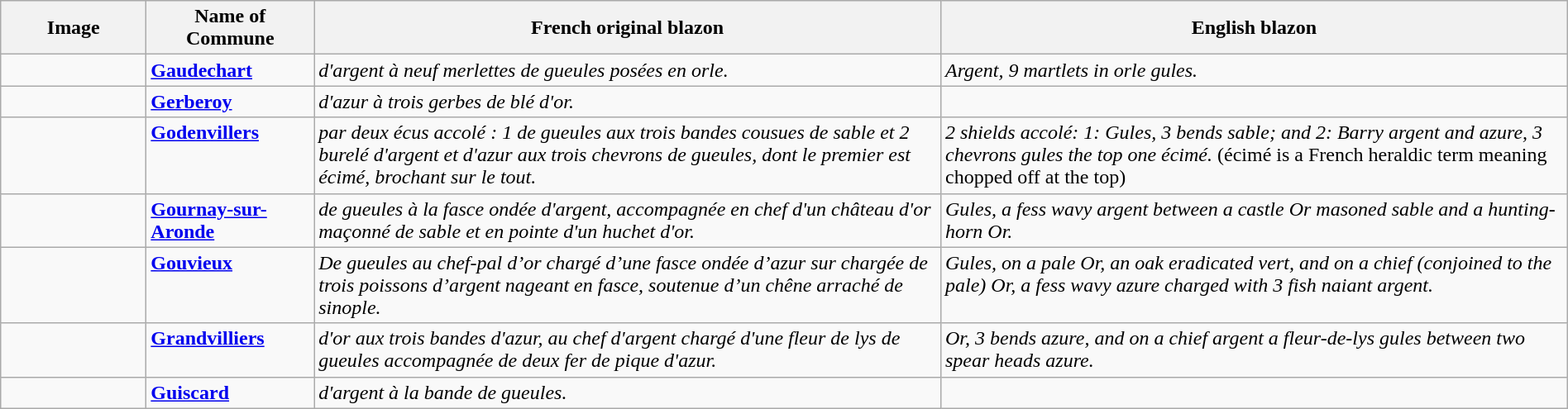<table class="wikitable" width="100%">
<tr>
<th width="110">Image</th>
<th>Name of Commune</th>
<th width="40%">French original blazon</th>
<th width="40%">English blazon</th>
</tr>
<tr valign=top>
<td align=center></td>
<td><strong><a href='#'>Gaudechart</a></strong></td>
<td><em>d'argent à neuf merlettes de gueules posées en orle.</em></td>
<td><em>Argent, 9 martlets in orle gules.</em></td>
</tr>
<tr valign=top>
<td align=center></td>
<td><strong><a href='#'>Gerberoy</a></strong></td>
<td><em>d'azur à trois gerbes de blé d'or.</em></td>
<td></td>
</tr>
<tr valign=top>
<td align=center></td>
<td><strong><a href='#'>Godenvillers</a></strong></td>
<td><em>par deux écus accolé : 1 de gueules aux trois bandes cousues de sable et 2 burelé d'argent et d'azur aux trois chevrons de gueules, dont le premier est écimé, brochant sur le tout.</em></td>
<td><em>2 shields accolé: 1: Gules, 3 bends sable; and 2: Barry argent and azure, 3 chevrons gules the top one écimé.</em> (écimé is a French heraldic term meaning chopped off at the top)</td>
</tr>
<tr valign=top>
<td align=center></td>
<td><strong><a href='#'>Gournay-sur-Aronde</a></strong></td>
<td><em>de gueules à la fasce ondée d'argent, accompagnée en chef d'un château d'or maçonné de sable et en pointe d'un huchet d'or.</em></td>
<td><em>Gules, a fess wavy argent between a castle Or masoned sable and a hunting-horn Or.</em></td>
</tr>
<tr valign=top>
<td align=center></td>
<td><strong><a href='#'>Gouvieux</a></strong></td>
<td><em>De gueules au chef-pal d’or chargé d’une fasce ondée d’azur sur chargée de trois poissons d’argent nageant en fasce, soutenue d’un chêne arraché de sinople.</em></td>
<td><em>Gules, on a pale Or, an oak eradicated vert, and on a chief (conjoined to the pale) Or, a fess wavy azure charged with 3 fish naiant argent.</em></td>
</tr>
<tr valign=top>
<td align=center></td>
<td><strong><a href='#'>Grandvilliers</a></strong></td>
<td><em>d'or aux trois bandes d'azur, au chef d'argent chargé d'une fleur de lys de gueules accompagnée de deux fer de pique d'azur.</em></td>
<td><em>Or, 3 bends azure, and on a chief argent a fleur-de-lys gules between two spear heads azure.</em></td>
</tr>
<tr valign=top>
<td align=center></td>
<td><strong><a href='#'>Guiscard</a></strong></td>
<td><em>d'argent à la bande de gueules.</em></td>
<td></td>
</tr>
</table>
